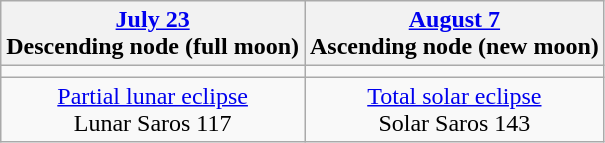<table class="wikitable">
<tr>
<th><a href='#'>July 23</a><br>Descending node (full moon)<br></th>
<th><a href='#'>August 7</a><br>Ascending node (new moon)<br></th>
</tr>
<tr>
<td></td>
<td></td>
</tr>
<tr align=center>
<td><a href='#'>Partial lunar eclipse</a><br>Lunar Saros 117</td>
<td><a href='#'>Total solar eclipse</a><br>Solar Saros 143</td>
</tr>
</table>
